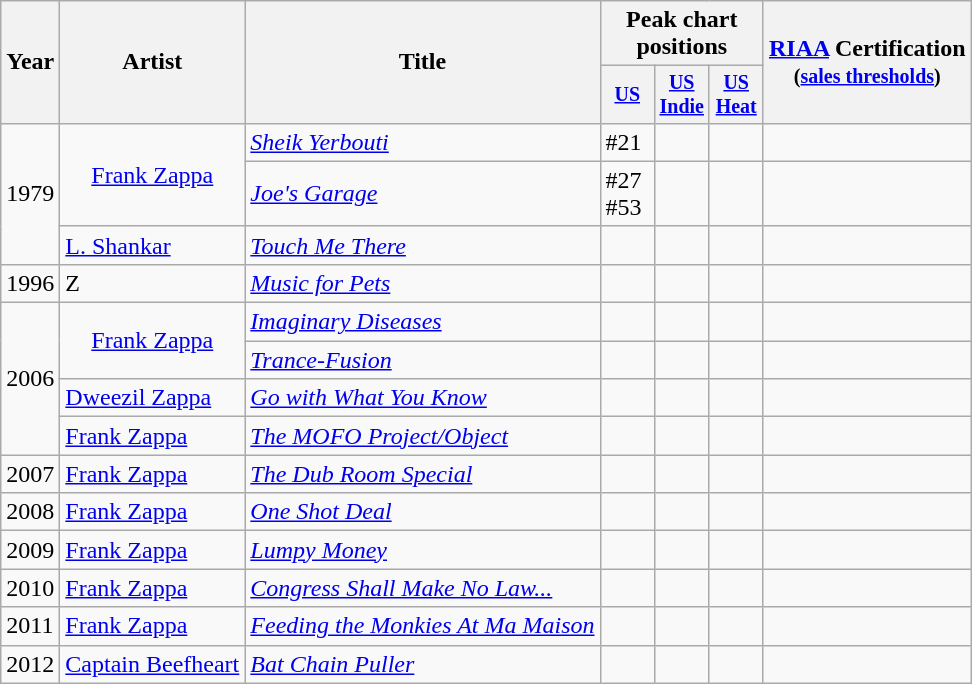<table class="wikitable" border="1">
<tr>
<th rowspan="2">Year</th>
<th rowspan="2">Artist</th>
<th rowspan="2">Title</th>
<th colspan="3">Peak chart positions</th>
<th rowspan="2"><a href='#'>RIAA</a> Certification<br><small>(<a href='#'>sales thresholds</a>)</small></th>
</tr>
<tr style="font-size:smaller;">
<th width="30"><a href='#'>US</a></th>
<th width="30"><a href='#'>US Indie</a></th>
<th width="30"><a href='#'>US Heat</a></th>
</tr>
<tr>
<td align="center" rowspan="3">1979</td>
<td align="center" rowspan="2"><a href='#'>Frank Zappa</a></td>
<td><em><a href='#'>Sheik Yerbouti</a></em></td>
<td>#21</td>
<td></td>
<td></td>
<td></td>
</tr>
<tr>
<td><em><a href='#'>Joe's Garage</a></em></td>
<td>#27<br>#53</td>
<td></td>
<td></td>
<td></td>
</tr>
<tr>
<td><a href='#'>L. Shankar</a></td>
<td><em><a href='#'>Touch Me There</a></em></td>
<td></td>
<td></td>
<td></td>
<td></td>
</tr>
<tr>
<td>1996</td>
<td>Z</td>
<td><em><a href='#'>Music for Pets</a></em></td>
<td></td>
<td></td>
<td></td>
<td></td>
</tr>
<tr>
<td align="center" rowspan="4">2006</td>
<td align="center" rowspan="2"><a href='#'>Frank Zappa</a></td>
<td><em><a href='#'>Imaginary Diseases</a></em></td>
<td></td>
<td></td>
<td></td>
<td></td>
</tr>
<tr>
<td><em><a href='#'>Trance-Fusion</a></em></td>
<td></td>
<td></td>
<td></td>
<td></td>
</tr>
<tr>
<td><a href='#'>Dweezil Zappa</a></td>
<td><em><a href='#'>Go with What You Know</a></em></td>
<td></td>
<td></td>
<td></td>
<td></td>
</tr>
<tr>
<td><a href='#'>Frank Zappa</a></td>
<td><em><a href='#'>The MOFO Project/Object</a></em></td>
<td></td>
<td></td>
<td></td>
<td></td>
</tr>
<tr>
<td>2007</td>
<td><a href='#'>Frank Zappa</a></td>
<td><em><a href='#'>The Dub Room Special</a></em></td>
<td></td>
<td></td>
<td></td>
<td></td>
</tr>
<tr>
<td>2008</td>
<td><a href='#'>Frank Zappa</a></td>
<td><em><a href='#'>One Shot Deal</a></em></td>
<td></td>
<td></td>
<td></td>
<td></td>
</tr>
<tr>
<td>2009</td>
<td><a href='#'>Frank Zappa</a></td>
<td><em><a href='#'>Lumpy Money</a></em></td>
<td></td>
<td></td>
<td></td>
<td></td>
</tr>
<tr>
<td>2010</td>
<td><a href='#'>Frank Zappa</a></td>
<td><em><a href='#'>Congress Shall Make No Law...</a></em></td>
<td></td>
<td></td>
<td></td>
<td></td>
</tr>
<tr>
<td>2011</td>
<td><a href='#'>Frank Zappa</a></td>
<td><em><a href='#'>Feeding the Monkies At Ma Maison</a></em></td>
<td></td>
<td></td>
<td></td>
<td></td>
</tr>
<tr>
<td>2012</td>
<td><a href='#'>Captain Beefheart</a></td>
<td><em><a href='#'>Bat Chain Puller</a></em></td>
<td></td>
<td></td>
<td></td>
<td></td>
</tr>
</table>
